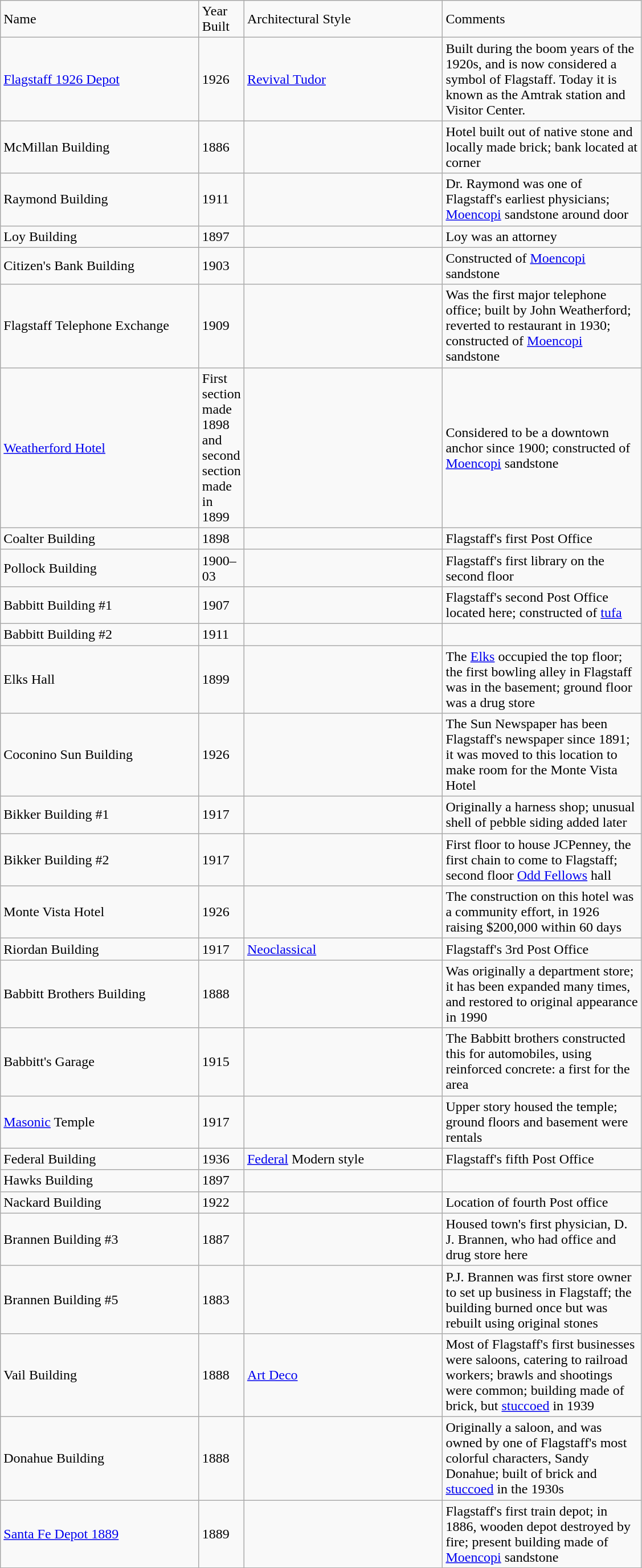<table class="wikitable">
<tr>
<td Header1="col" width="225">Name</td>
<td Header2="col" width="25">Year Built</td>
<td Header3="col" width="225">Architectural Style</td>
<td Header4="col" width="225">Comments</td>
</tr>
<tr>
<td><a href='#'>Flagstaff 1926 Depot</a><br></td>
<td>1926</td>
<td><a href='#'>Revival Tudor</a></td>
<td>Built during the boom years of the 1920s, and is now considered a symbol of Flagstaff. Today it is known as the Amtrak station and Visitor Center.</td>
</tr>
<tr>
<td>McMillan Building<br></td>
<td>1886</td>
<td></td>
<td>Hotel built out of native stone and locally made brick; bank located at corner</td>
</tr>
<tr>
<td>Raymond Building<br></td>
<td>1911</td>
<td></td>
<td>Dr. Raymond was one of Flagstaff's earliest physicians; <a href='#'>Moencopi</a> sandstone around door</td>
</tr>
<tr>
<td>Loy Building<br></td>
<td>1897</td>
<td></td>
<td>Loy was an attorney</td>
</tr>
<tr>
<td>Citizen's Bank Building<br></td>
<td>1903</td>
<td></td>
<td>Constructed of <a href='#'>Moencopi</a> sandstone</td>
</tr>
<tr>
<td>Flagstaff Telephone Exchange<br></td>
<td>1909</td>
<td></td>
<td>Was the first major telephone office; built by John Weatherford; reverted to restaurant in 1930; constructed of <a href='#'>Moencopi</a> sandstone</td>
</tr>
<tr>
<td><a href='#'>Weatherford Hotel</a><br></td>
<td>First section made 1898 and second section made in 1899</td>
<td></td>
<td>Considered to be a downtown anchor since 1900; constructed of <a href='#'>Moencopi</a> sandstone</td>
</tr>
<tr>
<td>Coalter Building<br></td>
<td>1898</td>
<td></td>
<td>Flagstaff's first Post Office</td>
</tr>
<tr>
<td>Pollock Building<br></td>
<td>1900–03</td>
<td></td>
<td>Flagstaff's first library on the second floor</td>
</tr>
<tr>
<td>Babbitt Building #1<br></td>
<td>1907</td>
<td></td>
<td>Flagstaff's second Post Office located here; constructed of <a href='#'>tufa</a></td>
</tr>
<tr>
<td>Babbitt Building #2<br></td>
<td>1911</td>
<td></td>
<td></td>
</tr>
<tr>
<td>Elks Hall<br></td>
<td>1899</td>
<td></td>
<td>The <a href='#'>Elks</a> occupied the top floor; the first bowling alley in Flagstaff was in the basement; ground floor was a drug store</td>
</tr>
<tr>
<td>Coconino Sun Building<br></td>
<td>1926</td>
<td></td>
<td>The Sun Newspaper has been Flagstaff's newspaper since 1891; it was moved to this location to make room for the Monte Vista Hotel</td>
</tr>
<tr>
<td>Bikker Building #1<br></td>
<td>1917</td>
<td></td>
<td>Originally a harness shop; unusual shell of pebble siding added later</td>
</tr>
<tr>
<td>Bikker Building #2<br></td>
<td>1917</td>
<td></td>
<td>First floor to house JCPenney, the first chain to come to Flagstaff; second floor <a href='#'>Odd Fellows</a> hall</td>
</tr>
<tr>
<td>Monte Vista Hotel<br></td>
<td>1926</td>
<td></td>
<td>The construction on this hotel was a community effort, in 1926 raising $200,000 within 60 days</td>
</tr>
<tr>
<td>Riordan Building<br></td>
<td>1917</td>
<td><a href='#'>Neoclassical</a></td>
<td>Flagstaff's 3rd Post Office</td>
</tr>
<tr>
<td>Babbitt Brothers Building<br></td>
<td>1888</td>
<td></td>
<td>Was originally a department store; it has been expanded many times, and restored to original appearance in 1990</td>
</tr>
<tr>
<td>Babbitt's Garage<br></td>
<td>1915</td>
<td></td>
<td>The Babbitt brothers constructed this for automobiles, using reinforced concrete: a first for the area</td>
</tr>
<tr>
<td><a href='#'>Masonic</a> Temple<br></td>
<td>1917</td>
<td></td>
<td>Upper story housed the temple; ground floors and basement were rentals</td>
</tr>
<tr>
<td>Federal Building<br></td>
<td>1936</td>
<td><a href='#'>Federal</a> Modern style</td>
<td>Flagstaff's fifth Post Office</td>
</tr>
<tr>
<td>Hawks Building<br></td>
<td>1897</td>
<td></td>
<td></td>
</tr>
<tr>
<td>Nackard Building<br></td>
<td>1922</td>
<td></td>
<td>Location of fourth Post office</td>
</tr>
<tr>
<td>Brannen Building #3<br></td>
<td>1887</td>
<td></td>
<td>Housed town's first physician, D. J. Brannen, who had office and drug store here</td>
</tr>
<tr>
<td>Brannen Building #5<br></td>
<td>1883</td>
<td></td>
<td>P.J. Brannen was first store owner to set up business in Flagstaff; the building burned once but was rebuilt using original stones</td>
</tr>
<tr>
<td>Vail Building<br></td>
<td>1888</td>
<td><a href='#'>Art Deco</a></td>
<td>Most of Flagstaff's first businesses were saloons, catering to railroad workers; brawls and shootings were common; building made of brick, but <a href='#'>stuccoed</a> in 1939</td>
</tr>
<tr>
<td>Donahue Building<br></td>
<td>1888</td>
<td></td>
<td>Originally a saloon, and was owned by one of Flagstaff's most colorful characters, Sandy Donahue; built of brick and <a href='#'>stuccoed</a> in the 1930s</td>
</tr>
<tr>
<td><a href='#'>Santa Fe Depot 1889</a><br></td>
<td>1889</td>
<td></td>
<td>Flagstaff's first train depot; in 1886, wooden depot destroyed by fire; present building made of <a href='#'>Moencopi</a> sandstone</td>
</tr>
</table>
